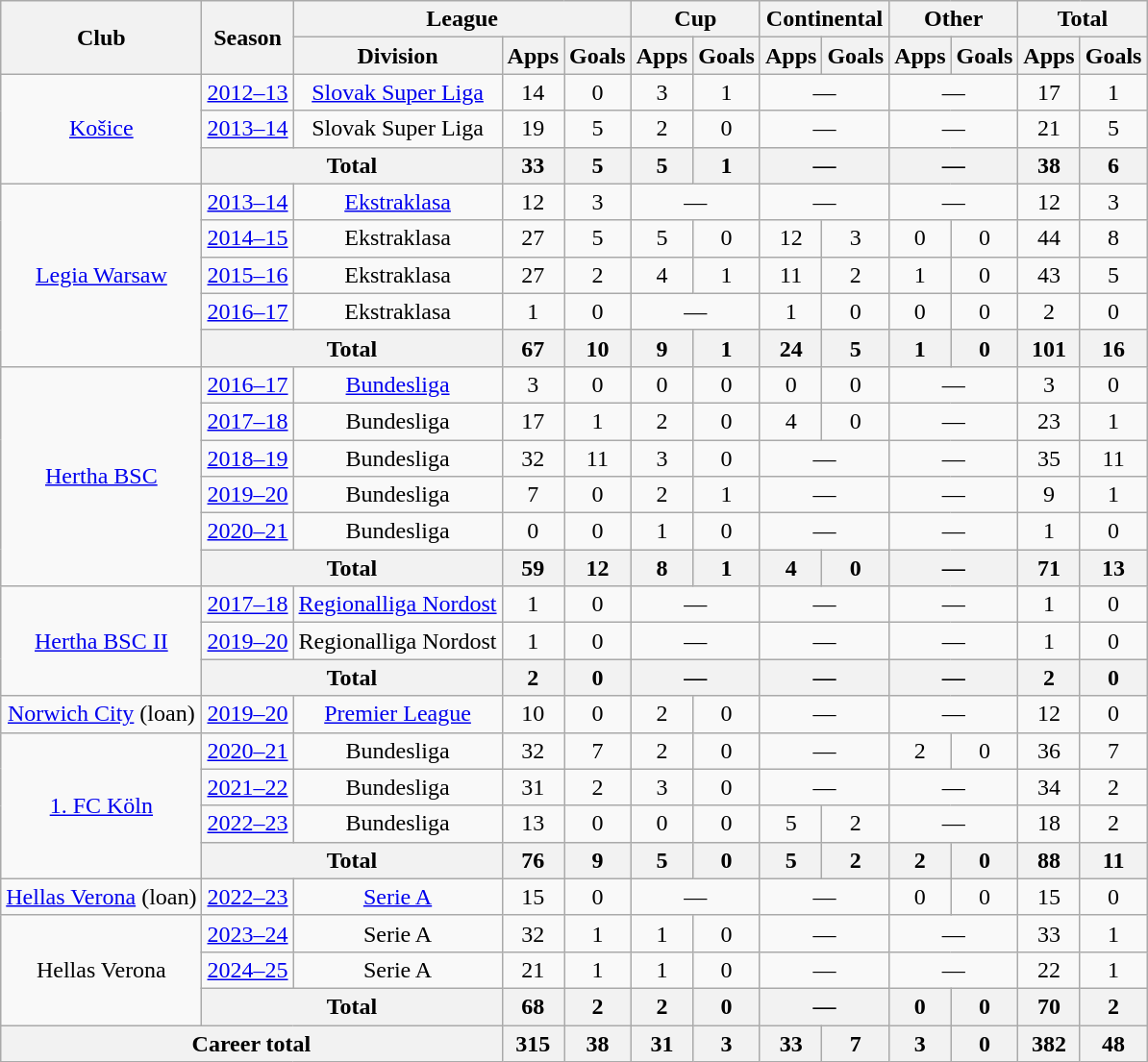<table class="wikitable" style="text-align:center">
<tr>
<th rowspan="2">Club</th>
<th rowspan="2">Season</th>
<th colspan="3">League</th>
<th colspan="2">Cup</th>
<th colspan="2">Continental</th>
<th colspan="2">Other</th>
<th colspan="2">Total</th>
</tr>
<tr>
<th>Division</th>
<th>Apps</th>
<th>Goals</th>
<th>Apps</th>
<th>Goals</th>
<th>Apps</th>
<th>Goals</th>
<th>Apps</th>
<th>Goals</th>
<th>Apps</th>
<th>Goals</th>
</tr>
<tr>
<td rowspan="3"><a href='#'>Košice</a></td>
<td><a href='#'>2012–13</a></td>
<td><a href='#'>Slovak Super Liga</a></td>
<td>14</td>
<td>0</td>
<td>3</td>
<td>1</td>
<td colspan="2">—</td>
<td colspan="2">—</td>
<td>17</td>
<td>1</td>
</tr>
<tr>
<td><a href='#'>2013–14</a></td>
<td>Slovak Super Liga</td>
<td>19</td>
<td>5</td>
<td>2</td>
<td>0</td>
<td colspan="2">—</td>
<td colspan="2">—</td>
<td>21</td>
<td>5</td>
</tr>
<tr>
<th colspan="2">Total</th>
<th>33</th>
<th>5</th>
<th>5</th>
<th>1</th>
<th colspan="2">—</th>
<th colspan="2">—</th>
<th>38</th>
<th>6</th>
</tr>
<tr>
<td rowspan="5"><a href='#'>Legia Warsaw</a></td>
<td><a href='#'>2013–14</a></td>
<td><a href='#'>Ekstraklasa</a></td>
<td>12</td>
<td>3</td>
<td colspan="2">—</td>
<td colspan="2">—</td>
<td colspan="2">—</td>
<td>12</td>
<td>3</td>
</tr>
<tr>
<td><a href='#'>2014–15</a></td>
<td>Ekstraklasa</td>
<td>27</td>
<td>5</td>
<td>5</td>
<td>0</td>
<td>12</td>
<td>3</td>
<td>0</td>
<td>0</td>
<td>44</td>
<td>8</td>
</tr>
<tr>
<td><a href='#'>2015–16</a></td>
<td>Ekstraklasa</td>
<td>27</td>
<td>2</td>
<td>4</td>
<td>1</td>
<td>11</td>
<td>2</td>
<td>1</td>
<td>0</td>
<td>43</td>
<td>5</td>
</tr>
<tr>
<td><a href='#'>2016–17</a></td>
<td>Ekstraklasa</td>
<td>1</td>
<td>0</td>
<td colspan="2">—</td>
<td>1</td>
<td>0</td>
<td>0</td>
<td>0</td>
<td>2</td>
<td>0</td>
</tr>
<tr>
<th colspan="2">Total</th>
<th>67</th>
<th>10</th>
<th>9</th>
<th>1</th>
<th>24</th>
<th>5</th>
<th>1</th>
<th>0</th>
<th>101</th>
<th>16</th>
</tr>
<tr>
<td rowspan="6"><a href='#'>Hertha BSC</a></td>
<td><a href='#'>2016–17</a></td>
<td><a href='#'>Bundesliga</a></td>
<td>3</td>
<td>0</td>
<td>0</td>
<td>0</td>
<td>0</td>
<td>0</td>
<td colspan="2">—</td>
<td>3</td>
<td>0</td>
</tr>
<tr>
<td><a href='#'>2017–18</a></td>
<td>Bundesliga</td>
<td>17</td>
<td>1</td>
<td>2</td>
<td>0</td>
<td>4</td>
<td>0</td>
<td colspan="2">—</td>
<td>23</td>
<td>1</td>
</tr>
<tr>
<td><a href='#'>2018–19</a></td>
<td>Bundesliga</td>
<td>32</td>
<td>11</td>
<td>3</td>
<td>0</td>
<td colspan="2">—</td>
<td colspan="2">—</td>
<td>35</td>
<td>11</td>
</tr>
<tr>
<td><a href='#'>2019–20</a></td>
<td>Bundesliga</td>
<td>7</td>
<td>0</td>
<td>2</td>
<td>1</td>
<td colspan="2">—</td>
<td colspan="2">—</td>
<td>9</td>
<td>1</td>
</tr>
<tr>
<td><a href='#'>2020–21</a></td>
<td>Bundesliga</td>
<td>0</td>
<td>0</td>
<td>1</td>
<td>0</td>
<td colspan="2">—</td>
<td colspan="2">—</td>
<td>1</td>
<td>0</td>
</tr>
<tr>
<th colspan="2">Total</th>
<th>59</th>
<th>12</th>
<th>8</th>
<th>1</th>
<th>4</th>
<th>0</th>
<th colspan="2">—</th>
<th>71</th>
<th>13</th>
</tr>
<tr>
<td rowspan="3"><a href='#'>Hertha BSC II</a></td>
<td><a href='#'>2017–18</a></td>
<td><a href='#'>Regionalliga Nordost</a></td>
<td>1</td>
<td>0</td>
<td colspan="2">—</td>
<td colspan="2">—</td>
<td colspan="2">—</td>
<td>1</td>
<td>0</td>
</tr>
<tr>
<td><a href='#'>2019–20</a></td>
<td>Regionalliga Nordost</td>
<td>1</td>
<td>0</td>
<td colspan="2">—</td>
<td colspan="2">—</td>
<td colspan="2">—</td>
<td>1</td>
<td>0</td>
</tr>
<tr>
<th colspan="2">Total</th>
<th>2</th>
<th>0</th>
<th colspan="2">—</th>
<th colspan="2">—</th>
<th colspan="2">—</th>
<th>2</th>
<th>0</th>
</tr>
<tr>
<td><a href='#'>Norwich City</a> (loan)</td>
<td><a href='#'>2019–20</a></td>
<td><a href='#'>Premier League</a></td>
<td>10</td>
<td>0</td>
<td>2</td>
<td>0</td>
<td colspan="2">—</td>
<td colspan="2">—</td>
<td>12</td>
<td>0</td>
</tr>
<tr>
<td rowspan="4"><a href='#'>1. FC Köln</a></td>
<td><a href='#'>2020–21</a></td>
<td>Bundesliga</td>
<td>32</td>
<td>7</td>
<td>2</td>
<td>0</td>
<td colspan="2">—</td>
<td>2</td>
<td>0</td>
<td>36</td>
<td>7</td>
</tr>
<tr>
<td><a href='#'>2021–22</a></td>
<td>Bundesliga</td>
<td>31</td>
<td>2</td>
<td>3</td>
<td>0</td>
<td colspan="2">—</td>
<td colspan="2">—</td>
<td>34</td>
<td>2</td>
</tr>
<tr>
<td><a href='#'>2022–23</a></td>
<td>Bundesliga</td>
<td>13</td>
<td>0</td>
<td>0</td>
<td>0</td>
<td>5</td>
<td>2</td>
<td colspan="2">—</td>
<td>18</td>
<td>2</td>
</tr>
<tr>
<th colspan="2">Total</th>
<th>76</th>
<th>9</th>
<th>5</th>
<th>0</th>
<th>5</th>
<th>2</th>
<th>2</th>
<th>0</th>
<th>88</th>
<th>11</th>
</tr>
<tr>
<td><a href='#'>Hellas Verona</a> (loan)</td>
<td><a href='#'>2022–23</a></td>
<td><a href='#'>Serie A</a></td>
<td>15</td>
<td>0</td>
<td colspan="2">—</td>
<td colspan="2">—</td>
<td>0</td>
<td>0</td>
<td>15</td>
<td>0</td>
</tr>
<tr>
<td rowspan="3">Hellas Verona</td>
<td><a href='#'>2023–24</a></td>
<td>Serie A</td>
<td>32</td>
<td>1</td>
<td>1</td>
<td>0</td>
<td colspan="2">—</td>
<td colspan="2">—</td>
<td>33</td>
<td>1</td>
</tr>
<tr>
<td><a href='#'>2024–25</a></td>
<td>Serie A</td>
<td>21</td>
<td>1</td>
<td>1</td>
<td>0</td>
<td colspan="2">—</td>
<td colspan="2">—</td>
<td>22</td>
<td>1</td>
</tr>
<tr>
<th colspan="2">Total</th>
<th>68</th>
<th>2</th>
<th>2</th>
<th>0</th>
<th colspan="2">—</th>
<th>0</th>
<th>0</th>
<th>70</th>
<th>2</th>
</tr>
<tr>
<th colspan="3">Career total</th>
<th>315</th>
<th>38</th>
<th>31</th>
<th>3</th>
<th>33</th>
<th>7</th>
<th>3</th>
<th>0</th>
<th>382</th>
<th>48</th>
</tr>
</table>
